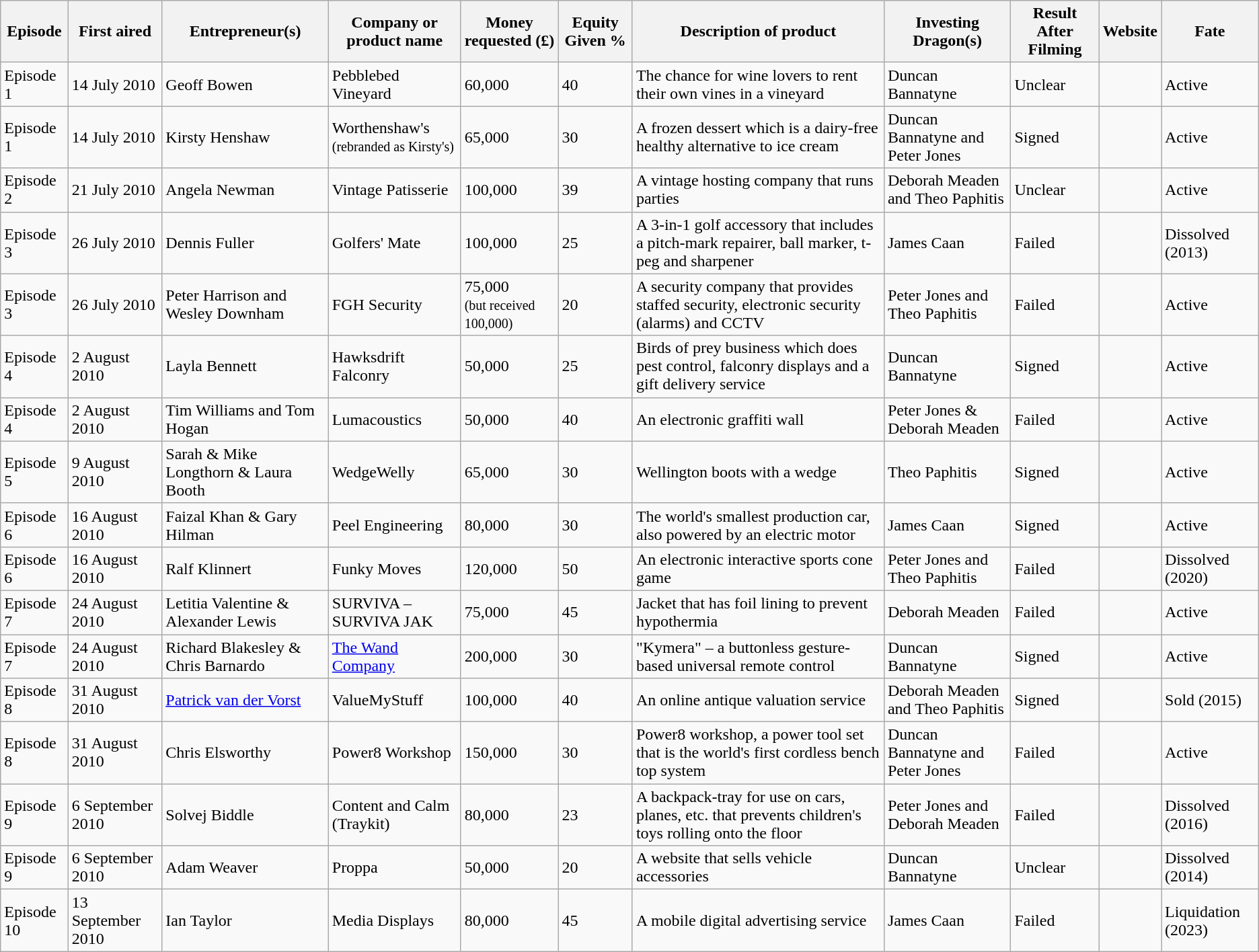<table class="wikitable sortable">
<tr>
<th>Episode</th>
<th>First aired</th>
<th>Entrepreneur(s)</th>
<th>Company or product name</th>
<th>Money requested (£)</th>
<th>Equity Given %</th>
<th>Description of product</th>
<th>Investing Dragon(s)</th>
<th>Result After Filming</th>
<th>Website</th>
<th>Fate</th>
</tr>
<tr>
<td>Episode 1</td>
<td>14 July 2010</td>
<td>Geoff Bowen</td>
<td>Pebblebed Vineyard</td>
<td>60,000</td>
<td>40</td>
<td>The chance for wine lovers to rent their own vines in a vineyard</td>
<td>Duncan Bannatyne</td>
<td>Unclear </td>
<td></td>
<td>Active </td>
</tr>
<tr>
<td>Episode 1</td>
<td>14 July 2010</td>
<td>Kirsty Henshaw</td>
<td>Worthenshaw's <br><small>(rebranded as Kirsty's)</small></td>
<td>65,000</td>
<td>30</td>
<td>A frozen dessert which is a dairy-free healthy alternative to ice cream</td>
<td>Duncan Bannatyne and Peter Jones</td>
<td>Signed </td>
<td></td>
<td>Active </td>
</tr>
<tr>
<td>Episode 2</td>
<td>21 July 2010</td>
<td>Angela Newman</td>
<td>Vintage Patisserie</td>
<td>100,000</td>
<td>39</td>
<td>A vintage hosting company that runs parties</td>
<td>Deborah Meaden and Theo Paphitis</td>
<td>Unclear </td>
<td></td>
<td>Active </td>
</tr>
<tr>
<td>Episode 3</td>
<td>26 July 2010</td>
<td>Dennis Fuller</td>
<td>Golfers' Mate</td>
<td>100,000</td>
<td>25</td>
<td>A 3-in-1 golf accessory that includes a pitch-mark repairer, ball marker, t-peg and sharpener</td>
<td>James Caan</td>
<td>Failed </td>
<td></td>
<td>Dissolved (2013)</td>
</tr>
<tr>
<td>Episode 3</td>
<td>26 July 2010</td>
<td>Peter Harrison and Wesley Downham</td>
<td>FGH Security</td>
<td>75,000 <br><small>(but received 100,000)</small></td>
<td>20</td>
<td>A security company that provides staffed security, electronic security (alarms) and CCTV</td>
<td>Peter Jones and Theo Paphitis</td>
<td>Failed </td>
<td></td>
<td>Active </td>
</tr>
<tr>
<td>Episode 4</td>
<td>2 August 2010</td>
<td>Layla Bennett</td>
<td>Hawksdrift Falconry</td>
<td>50,000</td>
<td>25</td>
<td>Birds of prey business which does pest control, falconry displays and a gift delivery service</td>
<td>Duncan Bannatyne</td>
<td>Signed </td>
<td></td>
<td>Active </td>
</tr>
<tr>
<td>Episode 4</td>
<td>2 August 2010</td>
<td>Tim Williams and Tom Hogan</td>
<td>Lumacoustics</td>
<td>50,000</td>
<td>40</td>
<td>An electronic graffiti wall</td>
<td>Peter Jones & Deborah Meaden</td>
<td>Failed </td>
<td></td>
<td>Active </td>
</tr>
<tr>
<td>Episode 5</td>
<td>9 August 2010</td>
<td>Sarah & Mike Longthorn & Laura Booth</td>
<td>WedgeWelly</td>
<td>65,000</td>
<td>30</td>
<td>Wellington boots with a wedge</td>
<td>Theo Paphitis</td>
<td>Signed</td>
<td></td>
<td>Active </td>
</tr>
<tr>
<td>Episode 6</td>
<td>16 August 2010</td>
<td>Faizal Khan & Gary Hilman</td>
<td>Peel Engineering</td>
<td>80,000</td>
<td>30</td>
<td>The world's smallest production car, also powered by an electric motor</td>
<td>James Caan</td>
<td>Signed </td>
<td></td>
<td>Active </td>
</tr>
<tr>
<td>Episode 6</td>
<td>16 August 2010</td>
<td>Ralf Klinnert</td>
<td>Funky Moves</td>
<td>120,000</td>
<td>50</td>
<td>An electronic interactive sports cone game</td>
<td>Peter Jones and Theo Paphitis</td>
<td>Failed </td>
<td></td>
<td>Dissolved (2020) </td>
</tr>
<tr>
<td>Episode 7</td>
<td>24 August 2010</td>
<td>Letitia Valentine & Alexander Lewis</td>
<td>SURVIVA – SURVIVA JAK</td>
<td>75,000</td>
<td>45</td>
<td>Jacket that has foil lining to prevent hypothermia</td>
<td>Deborah Meaden</td>
<td>Failed </td>
<td></td>
<td>Active </td>
</tr>
<tr>
<td>Episode 7</td>
<td>24 August 2010</td>
<td>Richard Blakesley & Chris Barnardo</td>
<td><a href='#'>The Wand Company</a></td>
<td>200,000</td>
<td>30</td>
<td>"Kymera" – a buttonless gesture-based universal remote control</td>
<td>Duncan Bannatyne</td>
<td>Signed</td>
<td></td>
<td>Active </td>
</tr>
<tr>
<td>Episode 8</td>
<td>31 August 2010</td>
<td><a href='#'>Patrick van der Vorst</a></td>
<td>ValueMyStuff</td>
<td>100,000</td>
<td>40</td>
<td>An online antique valuation service</td>
<td>Deborah Meaden and Theo Paphitis</td>
<td>Signed </td>
<td></td>
<td>Sold (2015) </td>
</tr>
<tr>
<td>Episode 8</td>
<td>31 August 2010</td>
<td>Chris Elsworthy</td>
<td>Power8 Workshop</td>
<td>150,000</td>
<td>30</td>
<td>Power8 workshop, a power tool set that is the world's first cordless bench top system</td>
<td>Duncan Bannatyne and Peter Jones</td>
<td>Failed </td>
<td> </td>
<td>Active </td>
</tr>
<tr>
<td>Episode 9</td>
<td>6 September 2010</td>
<td>Solvej Biddle</td>
<td>Content and Calm (Traykit)</td>
<td>80,000</td>
<td>23</td>
<td>A backpack-tray for use on cars, planes, etc. that prevents children's toys rolling onto the floor</td>
<td>Peter Jones and Deborah Meaden</td>
<td>Failed </td>
<td></td>
<td>Dissolved (2016) </td>
</tr>
<tr>
<td>Episode 9</td>
<td>6 September 2010</td>
<td>Adam Weaver</td>
<td>Proppa</td>
<td>50,000</td>
<td>20</td>
<td>A website that sells vehicle accessories</td>
<td>Duncan Bannatyne</td>
<td>Unclear </td>
<td></td>
<td>Dissolved (2014) </td>
</tr>
<tr>
<td>Episode 10</td>
<td>13 September 2010</td>
<td>Ian Taylor</td>
<td>Media Displays</td>
<td>80,000</td>
<td>45</td>
<td>A mobile digital advertising service</td>
<td>James Caan</td>
<td>Failed </td>
<td></td>
<td>Liquidation (2023) </td>
</tr>
</table>
